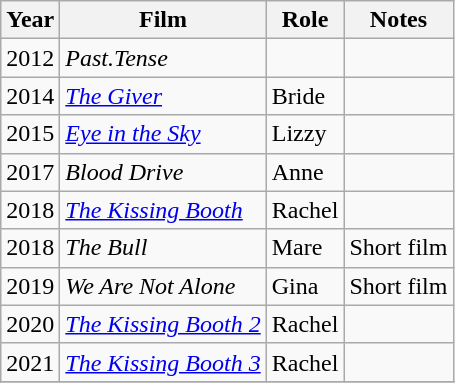<table class="wikitable">
<tr>
<th>Year</th>
<th>Film</th>
<th>Role</th>
<th>Notes</th>
</tr>
<tr>
<td>2012</td>
<td><em>Past.Tense</em></td>
<td></td>
<td></td>
</tr>
<tr>
<td>2014</td>
<td><em><a href='#'>The Giver</a></em></td>
<td>Bride</td>
<td></td>
</tr>
<tr>
<td>2015</td>
<td><em><a href='#'>Eye in the Sky</a></em></td>
<td>Lizzy</td>
<td></td>
</tr>
<tr>
<td>2017</td>
<td><em>Blood Drive</em></td>
<td>Anne</td>
<td></td>
</tr>
<tr>
<td>2018</td>
<td><em><a href='#'>The Kissing Booth</a></em></td>
<td>Rachel</td>
<td></td>
</tr>
<tr>
<td>2018</td>
<td><em>The Bull</em></td>
<td>Mare</td>
<td>Short film</td>
</tr>
<tr>
<td>2019</td>
<td><em>We Are Not Alone</em></td>
<td>Gina</td>
<td>Short film</td>
</tr>
<tr>
<td>2020</td>
<td><em><a href='#'>The Kissing Booth 2</a></em></td>
<td>Rachel</td>
<td></td>
</tr>
<tr>
<td>2021</td>
<td><em><a href='#'>The Kissing Booth 3</a></em></td>
<td>Rachel</td>
<td></td>
</tr>
<tr>
</tr>
</table>
